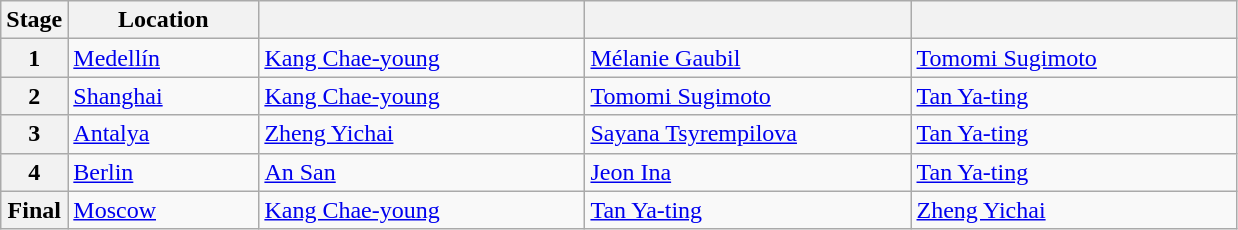<table class="wikitable">
<tr>
<th>Stage</th>
<th width=120>Location</th>
<th width=210></th>
<th width=210></th>
<th width=210></th>
</tr>
<tr>
<th>1</th>
<td> <a href='#'>Medellín</a></td>
<td> <a href='#'>Kang Chae-young</a></td>
<td> <a href='#'>Mélanie Gaubil</a></td>
<td> <a href='#'>Tomomi Sugimoto</a></td>
</tr>
<tr>
<th>2</th>
<td> <a href='#'>Shanghai</a></td>
<td> <a href='#'>Kang Chae-young</a></td>
<td> <a href='#'>Tomomi Sugimoto</a></td>
<td> <a href='#'>Tan Ya-ting</a></td>
</tr>
<tr>
<th>3</th>
<td> <a href='#'>Antalya</a></td>
<td> <a href='#'>Zheng Yichai</a></td>
<td> <a href='#'>Sayana Tsyrempilova</a></td>
<td> <a href='#'>Tan Ya-ting</a></td>
</tr>
<tr>
<th>4</th>
<td> <a href='#'>Berlin</a></td>
<td> <a href='#'>An San</a></td>
<td> <a href='#'>Jeon Ina</a></td>
<td> <a href='#'>Tan Ya-ting</a></td>
</tr>
<tr>
<th>Final</th>
<td> <a href='#'>Moscow</a></td>
<td> <a href='#'>Kang Chae-young</a></td>
<td> <a href='#'>Tan Ya-ting</a></td>
<td> <a href='#'>Zheng Yichai</a></td>
</tr>
</table>
